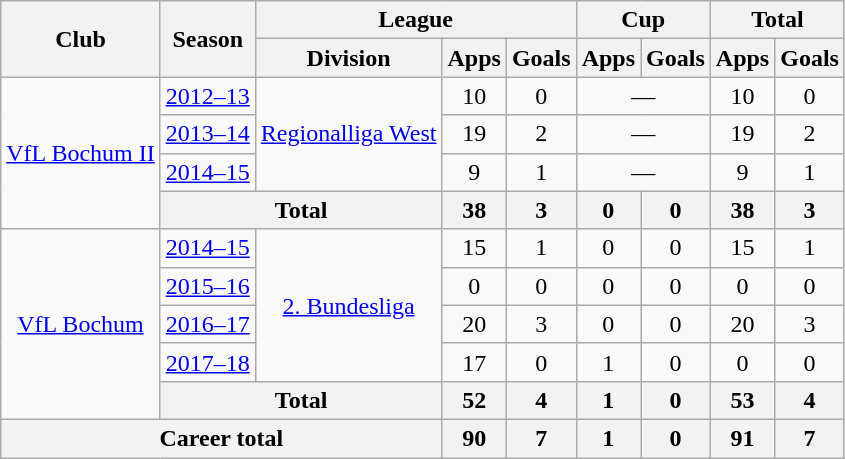<table class="wikitable" style="text-align:center">
<tr>
<th rowspan="2">Club</th>
<th rowspan="2">Season</th>
<th colspan="3">League</th>
<th colspan="2">Cup</th>
<th colspan="2">Total</th>
</tr>
<tr>
<th>Division</th>
<th>Apps</th>
<th>Goals</th>
<th>Apps</th>
<th>Goals</th>
<th>Apps</th>
<th>Goals</th>
</tr>
<tr>
<td rowspan="4"><a href='#'>VfL Bochum II</a></td>
<td><a href='#'>2012–13</a></td>
<td rowspan="3"><a href='#'>Regionalliga West</a></td>
<td>10</td>
<td>0</td>
<td colspan="2">—</td>
<td>10</td>
<td>0</td>
</tr>
<tr>
<td><a href='#'>2013–14</a></td>
<td>19</td>
<td>2</td>
<td colspan="2">—</td>
<td>19</td>
<td>2</td>
</tr>
<tr>
<td><a href='#'>2014–15</a></td>
<td>9</td>
<td>1</td>
<td colspan="2">—</td>
<td>9</td>
<td>1</td>
</tr>
<tr>
<th colspan="2">Total</th>
<th>38</th>
<th>3</th>
<th>0</th>
<th>0</th>
<th>38</th>
<th>3</th>
</tr>
<tr>
<td rowspan="5"><a href='#'>VfL Bochum</a></td>
<td><a href='#'>2014–15</a></td>
<td rowspan="4"><a href='#'>2. Bundesliga</a></td>
<td>15</td>
<td>1</td>
<td>0</td>
<td>0</td>
<td>15</td>
<td>1</td>
</tr>
<tr>
<td><a href='#'>2015–16</a></td>
<td>0</td>
<td>0</td>
<td>0</td>
<td>0</td>
<td>0</td>
<td>0</td>
</tr>
<tr>
<td><a href='#'>2016–17</a></td>
<td>20</td>
<td>3</td>
<td>0</td>
<td>0</td>
<td>20</td>
<td>3</td>
</tr>
<tr>
<td><a href='#'>2017–18</a></td>
<td>17</td>
<td>0</td>
<td>1</td>
<td>0</td>
<td>0</td>
<td>0</td>
</tr>
<tr>
<th colspan="2">Total</th>
<th>52</th>
<th>4</th>
<th>1</th>
<th>0</th>
<th>53</th>
<th>4</th>
</tr>
<tr>
<th colspan="3">Career total</th>
<th>90</th>
<th>7</th>
<th>1</th>
<th>0</th>
<th>91</th>
<th>7</th>
</tr>
</table>
